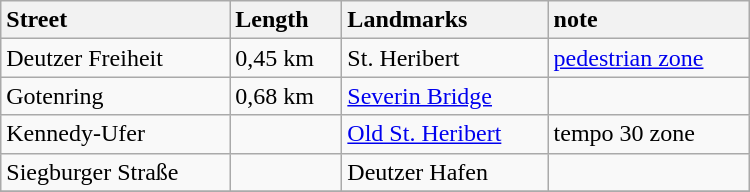<table class="wikitable" width=500>
<tr>
<th style="text-align: left;">Street</th>
<th style="text-align: left;">Length</th>
<th style="text-align: left;">Landmarks</th>
<th style="text-align: left;">note</th>
</tr>
<tr>
<td>Deutzer Freiheit</td>
<td>0,45 km</td>
<td>St. Heribert</td>
<td> <a href='#'>pedestrian zone</a></td>
</tr>
<tr>
<td>Gotenring</td>
<td>0,68 km</td>
<td><a href='#'>Severin Bridge</a></td>
<td></td>
</tr>
<tr>
<td>Kennedy-Ufer</td>
<td></td>
<td><a href='#'>Old St. Heribert</a></td>
<td> tempo 30 zone</td>
</tr>
<tr>
<td>Siegburger Straße</td>
<td></td>
<td>Deutzer Hafen</td>
<td></td>
</tr>
<tr>
</tr>
</table>
